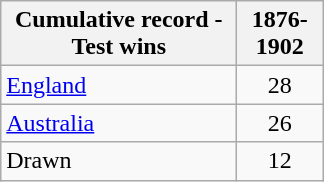<table class="wikitable" style="text-align:center;">
<tr>
<th width="150">Cumulative record - Test wins</th>
<th width="50">1876-1902</th>
</tr>
<tr>
<td style="text-align:left;"><a href='#'>England</a></td>
<td>28</td>
</tr>
<tr>
<td style="text-align:left;"><a href='#'>Australia</a></td>
<td>26</td>
</tr>
<tr>
<td style="text-align:left;">Drawn</td>
<td>12</td>
</tr>
</table>
